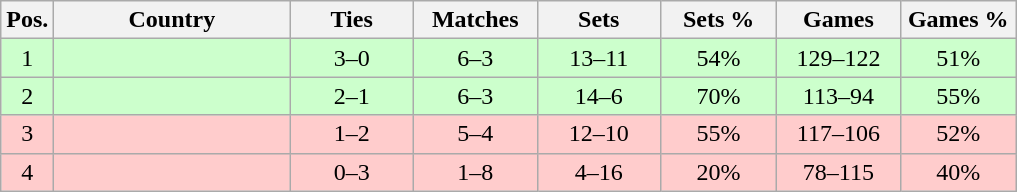<table class="wikitable nowrap" style=text-align:center>
<tr>
<th>Pos.</th>
<th width=150>Country</th>
<th width=75>Ties</th>
<th width=75>Matches</th>
<th width=75>Sets</th>
<th width=70>Sets %</th>
<th width=75>Games</th>
<th width=70>Games %</th>
</tr>
<tr bgcolor=ccffcc>
<td>1</td>
<td align="left"></td>
<td>3–0</td>
<td>6–3</td>
<td>13–11</td>
<td>54%</td>
<td>129–122</td>
<td>51%</td>
</tr>
<tr bgcolor=ccffcc>
<td>2</td>
<td align="left"></td>
<td>2–1</td>
<td>6–3</td>
<td>14–6</td>
<td>70%</td>
<td>113–94</td>
<td>55%</td>
</tr>
<tr bgcolor=ffcccc>
<td>3</td>
<td align="left"></td>
<td>1–2</td>
<td>5–4</td>
<td>12–10</td>
<td>55%</td>
<td>117–106</td>
<td>52%</td>
</tr>
<tr bgcolor=ffcccc>
<td>4</td>
<td align=left></td>
<td>0–3</td>
<td>1–8</td>
<td>4–16</td>
<td>20%</td>
<td>78–115</td>
<td>40%</td>
</tr>
</table>
